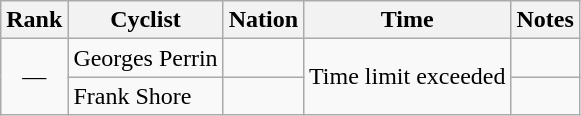<table class="wikitable sortable" style="text-align:center">
<tr>
<th>Rank</th>
<th>Cyclist</th>
<th>Nation</th>
<th>Time</th>
<th>Notes</th>
</tr>
<tr>
<td rowspan=2>—</td>
<td align=left>Georges Perrin</td>
<td align=left></td>
<td rowspan=2>Time limit exceeded</td>
<td></td>
</tr>
<tr>
<td align=left>Frank Shore</td>
<td align=left></td>
<td></td>
</tr>
</table>
